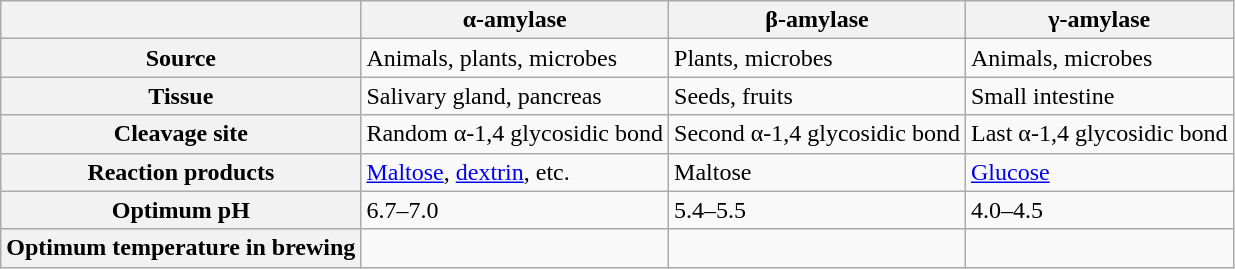<table class="wikitable">
<tr>
<th></th>
<th>α-amylase</th>
<th>β-amylase</th>
<th>γ-amylase</th>
</tr>
<tr>
<th>Source</th>
<td>Animals, plants, microbes</td>
<td>Plants, microbes</td>
<td>Animals, microbes</td>
</tr>
<tr>
<th>Tissue</th>
<td>Salivary gland, pancreas</td>
<td>Seeds, fruits</td>
<td>Small intestine</td>
</tr>
<tr>
<th>Cleavage site</th>
<td>Random α-1,4 glycosidic bond</td>
<td>Second α-1,4 glycosidic bond</td>
<td>Last α-1,4 glycosidic bond</td>
</tr>
<tr>
<th>Reaction products</th>
<td><a href='#'>Maltose</a>, <a href='#'>dextrin</a>, etc.</td>
<td>Maltose</td>
<td><a href='#'>Glucose</a></td>
</tr>
<tr>
<th>Optimum pH</th>
<td>6.7–7.0</td>
<td>5.4–5.5</td>
<td>4.0–4.5</td>
</tr>
<tr>
<th>Optimum temperature in brewing</th>
<td></td>
<td></td>
<td></td>
</tr>
</table>
